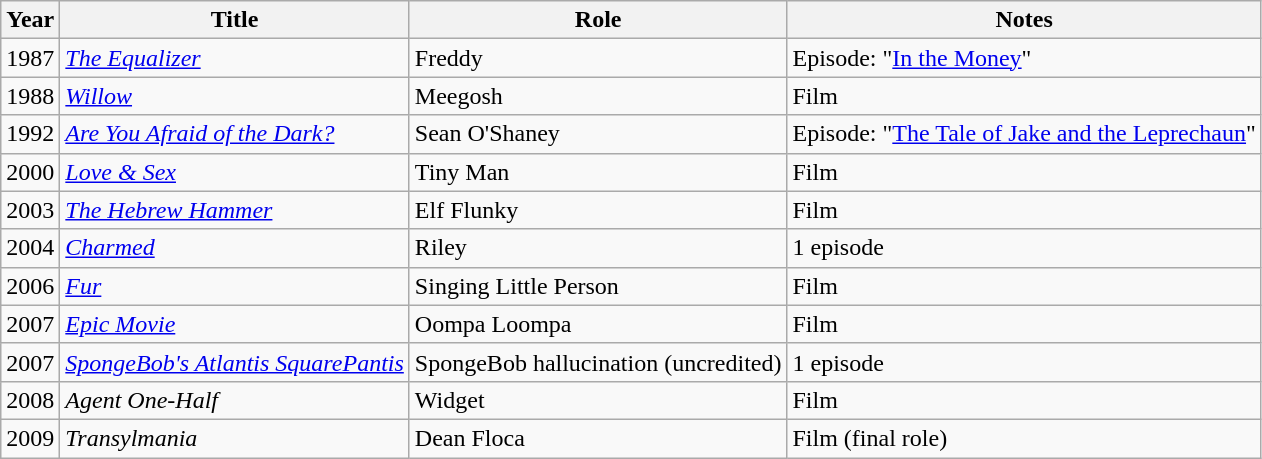<table class="wikitable sortable">
<tr>
<th>Year</th>
<th>Title</th>
<th>Role</th>
<th>Notes</th>
</tr>
<tr>
<td>1987</td>
<td><em><a href='#'>The Equalizer</a></em></td>
<td>Freddy</td>
<td>Episode: "<a href='#'>In the Money</a>"</td>
</tr>
<tr>
<td>1988</td>
<td><em><a href='#'>Willow</a></em></td>
<td>Meegosh</td>
<td>Film</td>
</tr>
<tr>
<td>1992</td>
<td><em> <a href='#'>Are You Afraid of the Dark?</a></em></td>
<td>Sean O'Shaney</td>
<td>Episode: "<a href='#'>The Tale of Jake and the Leprechaun</a>"</td>
</tr>
<tr>
<td>2000</td>
<td><em><a href='#'>Love & Sex</a></em></td>
<td>Tiny Man</td>
<td>Film</td>
</tr>
<tr>
<td>2003</td>
<td><em><a href='#'>The Hebrew Hammer</a></em></td>
<td>Elf Flunky</td>
<td>Film</td>
</tr>
<tr>
<td>2004</td>
<td><em><a href='#'>Charmed</a></em></td>
<td>Riley</td>
<td>1 episode</td>
</tr>
<tr>
<td>2006</td>
<td><em><a href='#'>Fur</a></em></td>
<td>Singing Little Person</td>
<td>Film</td>
</tr>
<tr>
<td>2007</td>
<td><em><a href='#'>Epic Movie</a></em></td>
<td>Oompa Loompa</td>
<td>Film</td>
</tr>
<tr>
<td>2007</td>
<td><em><a href='#'>SpongeBob's Atlantis SquarePantis</a></em></td>
<td>SpongeBob hallucination (uncredited)</td>
<td>1 episode</td>
</tr>
<tr>
<td>2008</td>
<td><em>Agent One-Half</em></td>
<td>Widget</td>
<td>Film</td>
</tr>
<tr>
<td>2009</td>
<td><em>Transylmania</em></td>
<td>Dean Floca</td>
<td>Film (final role)</td>
</tr>
</table>
